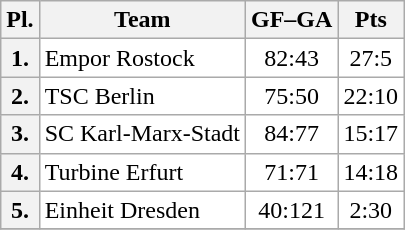<table class="wikitable">
<tr>
<th>Pl.</th>
<th>Team</th>
<th>GF–GA</th>
<th>Pts</th>
</tr>
<tr align="left" valign="top" bgcolor="#ffffff">
<th>1.</th>
<td>Empor Rostock</td>
<td align="center">82:43</td>
<td align="center">27:5</td>
</tr>
<tr align="left" valign="top" bgcolor="#ffffff">
<th>2.</th>
<td>TSC Berlin</td>
<td align="center">75:50</td>
<td align="center">22:10</td>
</tr>
<tr align="left" valign="top" bgcolor="#ffffff">
<th>3.</th>
<td>SC Karl-Marx-Stadt</td>
<td align="center">84:77</td>
<td align="center">15:17</td>
</tr>
<tr align="left" valign="top" bgcolor="#ffffff">
<th>4.</th>
<td>Turbine Erfurt</td>
<td align="center">71:71</td>
<td align="center">14:18</td>
</tr>
<tr align="left" valign="top" bgcolor="#ffffff">
<th>5.</th>
<td>Einheit Dresden</td>
<td align="center">40:121</td>
<td align="center">2:30</td>
</tr>
<tr align="left" valign="top" bgcolor="#ffffff">
</tr>
</table>
